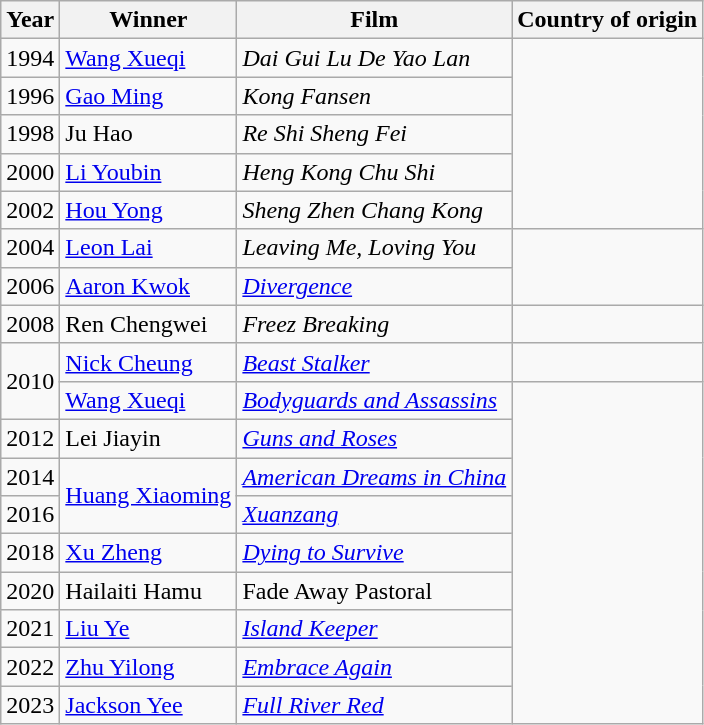<table class="wikitable">
<tr>
<th>Year</th>
<th>Winner</th>
<th>Film</th>
<th>Country of origin</th>
</tr>
<tr>
<td>1994</td>
<td><a href='#'>Wang Xueqi</a></td>
<td><em>Dai Gui Lu De Yao Lan</em></td>
<td rowspan=5></td>
</tr>
<tr>
<td>1996</td>
<td><a href='#'>Gao Ming</a></td>
<td><em>Kong Fansen</em></td>
</tr>
<tr>
<td>1998</td>
<td>Ju Hao</td>
<td><em>Re Shi Sheng Fei</em></td>
</tr>
<tr>
<td>2000</td>
<td><a href='#'>Li Youbin</a></td>
<td><em>Heng Kong Chu Shi</em></td>
</tr>
<tr>
<td>2002</td>
<td><a href='#'>Hou Yong</a></td>
<td><em>Sheng Zhen Chang Kong</em></td>
</tr>
<tr>
<td>2004</td>
<td><a href='#'>Leon Lai</a></td>
<td><em>Leaving Me, Loving You</em></td>
<td rowspan=2></td>
</tr>
<tr>
<td>2006</td>
<td><a href='#'>Aaron Kwok</a></td>
<td><em><a href='#'>Divergence</a></em></td>
</tr>
<tr>
<td>2008</td>
<td>Ren Chengwei</td>
<td><em>Freez Breaking</em></td>
<td></td>
</tr>
<tr>
<td rowspan=2>2010</td>
<td><a href='#'>Nick Cheung</a></td>
<td><em><a href='#'>Beast Stalker</a></em></td>
<td></td>
</tr>
<tr>
<td><a href='#'>Wang Xueqi</a></td>
<td><em><a href='#'>Bodyguards and Assassins</a></em></td>
<td rowspan="9"></td>
</tr>
<tr>
<td>2012</td>
<td>Lei Jiayin</td>
<td><em><a href='#'>Guns and Roses</a></em></td>
</tr>
<tr>
<td>2014</td>
<td rowspan=2><a href='#'>Huang Xiaoming</a></td>
<td><em><a href='#'>American Dreams in China</a></em></td>
</tr>
<tr>
<td>2016</td>
<td><em><a href='#'>Xuanzang</a></em></td>
</tr>
<tr>
<td>2018</td>
<td><a href='#'>Xu Zheng</a></td>
<td><em><a href='#'>Dying to Survive</a></em></td>
</tr>
<tr>
<td>2020</td>
<td>Hailaiti Hamu</td>
<td>Fade Away Pastoral</td>
</tr>
<tr>
<td>2021</td>
<td><a href='#'>Liu Ye</a></td>
<td><em><a href='#'>Island Keeper</a></em></td>
</tr>
<tr>
<td>2022</td>
<td><a href='#'>Zhu Yilong</a></td>
<td><em><a href='#'>Embrace Again</a></em></td>
</tr>
<tr>
<td>2023</td>
<td><a href='#'>Jackson Yee</a></td>
<td><em><a href='#'>Full River Red</a></em></td>
</tr>
</table>
